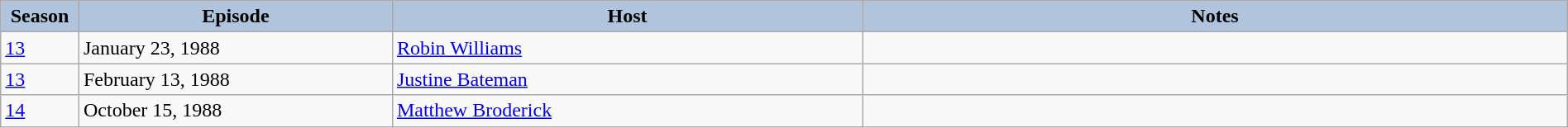<table class="wikitable" style="width:100%;">
<tr>
<th style="background:#B0C4DE;" width="5%">Season</th>
<th style="background:#B0C4DE;" width="20%">Episode</th>
<th style="background:#B0C4DE;" width="30%">Host</th>
<th style="background:#B0C4DE;" width="45%">Notes</th>
</tr>
<tr>
<td><a href='#'>13</a></td>
<td>January 23, 1988</td>
<td><a href='#'>Robin Williams</a></td>
<td></td>
</tr>
<tr>
<td><a href='#'>13</a></td>
<td>February 13, 1988</td>
<td><a href='#'>Justine Bateman</a></td>
<td></td>
</tr>
<tr>
<td><a href='#'>14</a></td>
<td>October 15, 1988</td>
<td><a href='#'>Matthew Broderick</a></td>
<td></td>
</tr>
</table>
